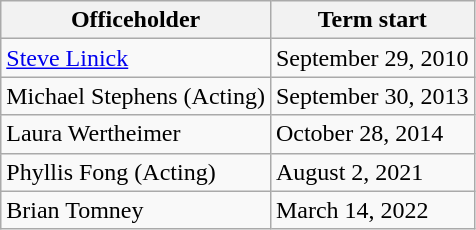<table class="wikitable sortable">
<tr style="vertical-align:bottom;">
<th>Officeholder</th>
<th>Term start</th>
</tr>
<tr>
<td><a href='#'>Steve Linick</a></td>
<td>September 29, 2010</td>
</tr>
<tr>
<td>Michael Stephens (Acting)</td>
<td>September 30, 2013</td>
</tr>
<tr>
<td>Laura Wertheimer</td>
<td>October 28, 2014</td>
</tr>
<tr>
<td>Phyllis Fong (Acting)</td>
<td>August 2, 2021</td>
</tr>
<tr>
<td>Brian Tomney</td>
<td>March 14, 2022</td>
</tr>
</table>
